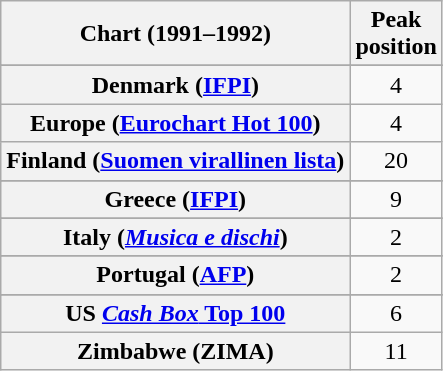<table class="wikitable sortable plainrowheaders" style="text-align:center">
<tr>
<th>Chart (1991–1992)</th>
<th>Peak<br>position</th>
</tr>
<tr>
</tr>
<tr>
</tr>
<tr>
</tr>
<tr>
</tr>
<tr>
</tr>
<tr>
<th scope="row">Denmark (<a href='#'>IFPI</a>)</th>
<td>4</td>
</tr>
<tr>
<th scope="row">Europe (<a href='#'>Eurochart Hot 100</a>)</th>
<td>4</td>
</tr>
<tr>
<th scope="row">Finland (<a href='#'>Suomen virallinen lista</a>)</th>
<td>20</td>
</tr>
<tr>
</tr>
<tr>
</tr>
<tr>
<th scope="row">Greece (<a href='#'>IFPI</a>)</th>
<td>9</td>
</tr>
<tr>
</tr>
<tr>
<th scope="row">Italy (<em><a href='#'>Musica e dischi</a></em>)</th>
<td>2</td>
</tr>
<tr>
</tr>
<tr>
</tr>
<tr>
</tr>
<tr>
</tr>
<tr>
<th scope="row">Portugal (<a href='#'>AFP</a>)</th>
<td>2</td>
</tr>
<tr>
</tr>
<tr>
</tr>
<tr>
</tr>
<tr>
</tr>
<tr>
</tr>
<tr>
</tr>
<tr>
<th scope="row">US <a href='#'><em>Cash Box</em> Top 100</a></th>
<td>6</td>
</tr>
<tr>
<th scope="row">Zimbabwe (ZIMA)</th>
<td>11</td>
</tr>
</table>
